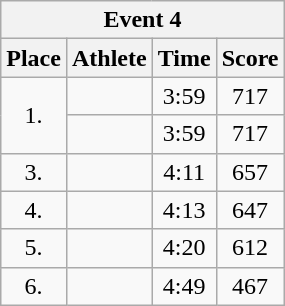<table class=wikitable style="text-align:center">
<tr>
<th colspan=4><strong>Event 4</strong></th>
</tr>
<tr>
<th>Place</th>
<th>Athlete</th>
<th>Time</th>
<th>Score</th>
</tr>
<tr>
<td width=30 rowspan=2>1.</td>
<td align=left></td>
<td>3:59</td>
<td>717</td>
</tr>
<tr>
<td align=left></td>
<td>3:59</td>
<td>717</td>
</tr>
<tr>
<td>3.</td>
<td align=left></td>
<td>4:11</td>
<td>657</td>
</tr>
<tr>
<td>4.</td>
<td align=left></td>
<td>4:13</td>
<td>647</td>
</tr>
<tr>
<td>5.</td>
<td align=left></td>
<td>4:20</td>
<td>612</td>
</tr>
<tr>
<td>6.</td>
<td align=left></td>
<td>4:49</td>
<td>467</td>
</tr>
</table>
